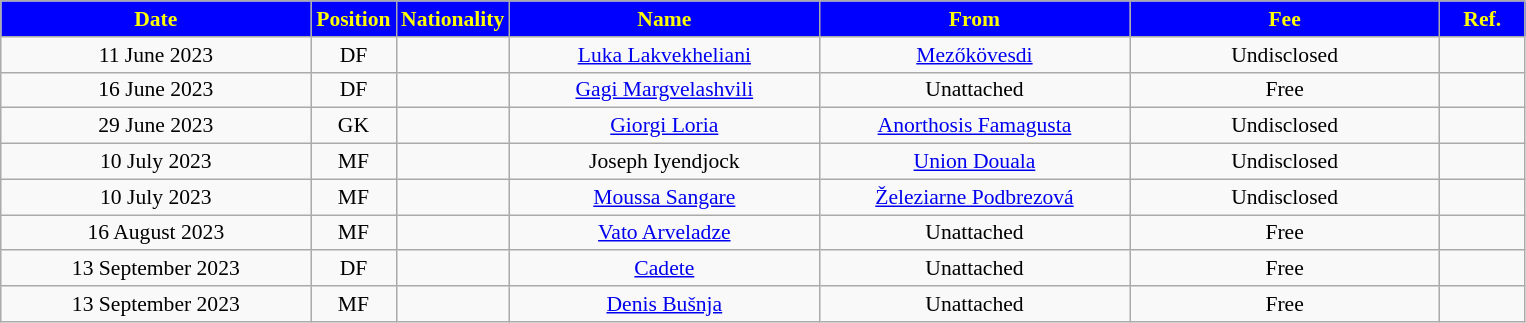<table class="wikitable" style="text-align:center; font-size:90%; ">
<tr>
<th style="background:#0000FF; color:#ffff00; width:200px;">Date</th>
<th style="background:#0000FF; color:#ffff00; width:50px;">Position</th>
<th style="background:#0000FF; color:#ffff00; width:50px;">Nationality</th>
<th style="background:#0000FF; color:#ffff00; width:200px;">Name</th>
<th style="background:#0000FF; color:#ffff00; width:200px;">From</th>
<th style="background:#0000FF; color:#ffff00; width:200px;">Fee</th>
<th style="background:#0000FF; color:#ffff00; width:50px;">Ref.</th>
</tr>
<tr>
<td>11 June 2023</td>
<td>DF</td>
<td></td>
<td><a href='#'>Luka Lakvekheliani</a></td>
<td><a href='#'>Mezőkövesdi</a></td>
<td>Undisclosed</td>
<td></td>
</tr>
<tr>
<td>16 June 2023</td>
<td>DF</td>
<td></td>
<td><a href='#'>Gagi Margvelashvili</a></td>
<td>Unattached</td>
<td>Free</td>
<td></td>
</tr>
<tr>
<td>29 June 2023</td>
<td>GK</td>
<td></td>
<td><a href='#'>Giorgi Loria</a></td>
<td><a href='#'>Anorthosis Famagusta</a></td>
<td>Undisclosed</td>
<td></td>
</tr>
<tr>
<td>10 July 2023</td>
<td>MF</td>
<td></td>
<td>Joseph Iyendjock</td>
<td><a href='#'>Union Douala</a></td>
<td>Undisclosed</td>
<td></td>
</tr>
<tr>
<td>10 July 2023</td>
<td>MF</td>
<td></td>
<td><a href='#'>Moussa Sangare</a></td>
<td><a href='#'>Železiarne Podbrezová</a></td>
<td>Undisclosed</td>
<td></td>
</tr>
<tr>
<td>16 August 2023</td>
<td>MF</td>
<td></td>
<td><a href='#'>Vato Arveladze</a></td>
<td>Unattached</td>
<td>Free</td>
<td></td>
</tr>
<tr>
<td>13 September 2023</td>
<td>DF</td>
<td></td>
<td><a href='#'>Cadete</a></td>
<td>Unattached</td>
<td>Free</td>
<td></td>
</tr>
<tr>
<td>13 September 2023</td>
<td>MF</td>
<td></td>
<td><a href='#'>Denis Bušnja</a></td>
<td>Unattached</td>
<td>Free</td>
<td></td>
</tr>
</table>
